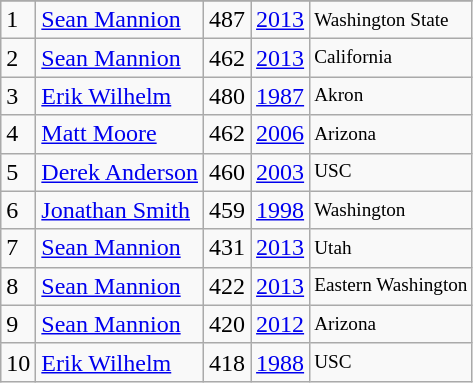<table class="wikitable">
<tr>
</tr>
<tr>
<td>1</td>
<td><a href='#'>Sean Mannion</a></td>
<td><abbr>487</abbr></td>
<td><a href='#'>2013</a></td>
<td style="font-size:80%;">Washington State</td>
</tr>
<tr>
<td>2</td>
<td><a href='#'>Sean Mannion</a></td>
<td><abbr>462</abbr></td>
<td><a href='#'>2013</a></td>
<td style="font-size:80%;">California</td>
</tr>
<tr>
<td>3</td>
<td><a href='#'>Erik Wilhelm</a></td>
<td><abbr>480</abbr></td>
<td><a href='#'>1987</a></td>
<td style="font-size:80%;">Akron</td>
</tr>
<tr>
<td>4</td>
<td><a href='#'>Matt Moore</a></td>
<td><abbr>462</abbr></td>
<td><a href='#'>2006</a></td>
<td style="font-size:80%;">Arizona</td>
</tr>
<tr>
<td>5</td>
<td><a href='#'>Derek Anderson</a></td>
<td><abbr>460</abbr></td>
<td><a href='#'>2003</a></td>
<td style="font-size:80%;">USC</td>
</tr>
<tr>
<td>6</td>
<td><a href='#'>Jonathan Smith</a></td>
<td><abbr>459</abbr></td>
<td><a href='#'>1998</a></td>
<td style="font-size:80%;">Washington</td>
</tr>
<tr>
<td>7</td>
<td><a href='#'>Sean Mannion</a></td>
<td><abbr>431</abbr></td>
<td><a href='#'>2013</a></td>
<td style="font-size:80%;">Utah</td>
</tr>
<tr>
<td>8</td>
<td><a href='#'>Sean Mannion</a></td>
<td><abbr>422</abbr></td>
<td><a href='#'>2013</a></td>
<td style="font-size:80%;">Eastern Washington</td>
</tr>
<tr>
<td>9</td>
<td><a href='#'>Sean Mannion</a></td>
<td><abbr>420</abbr></td>
<td><a href='#'>2012</a></td>
<td style="font-size:80%;">Arizona</td>
</tr>
<tr>
<td>10</td>
<td><a href='#'>Erik Wilhelm</a></td>
<td><abbr>418</abbr></td>
<td><a href='#'>1988</a></td>
<td style="font-size:80%;">USC</td>
</tr>
</table>
